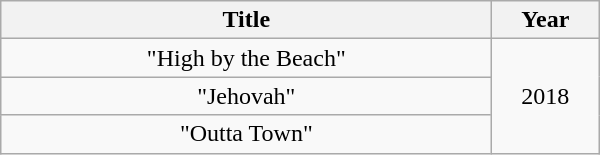<table class="wikitable plainrowheaders" style="text-align:center;" border="1">
<tr>
<th style="width:20em;">Title</th>
<th style="width:4em;">Year</th>
</tr>
<tr>
<td>"High by the Beach" <br> </td>
<td rowspan="3">2018</td>
</tr>
<tr>
<td>"Jehovah" <br> </td>
</tr>
<tr>
<td>"Outta Town"</td>
</tr>
</table>
